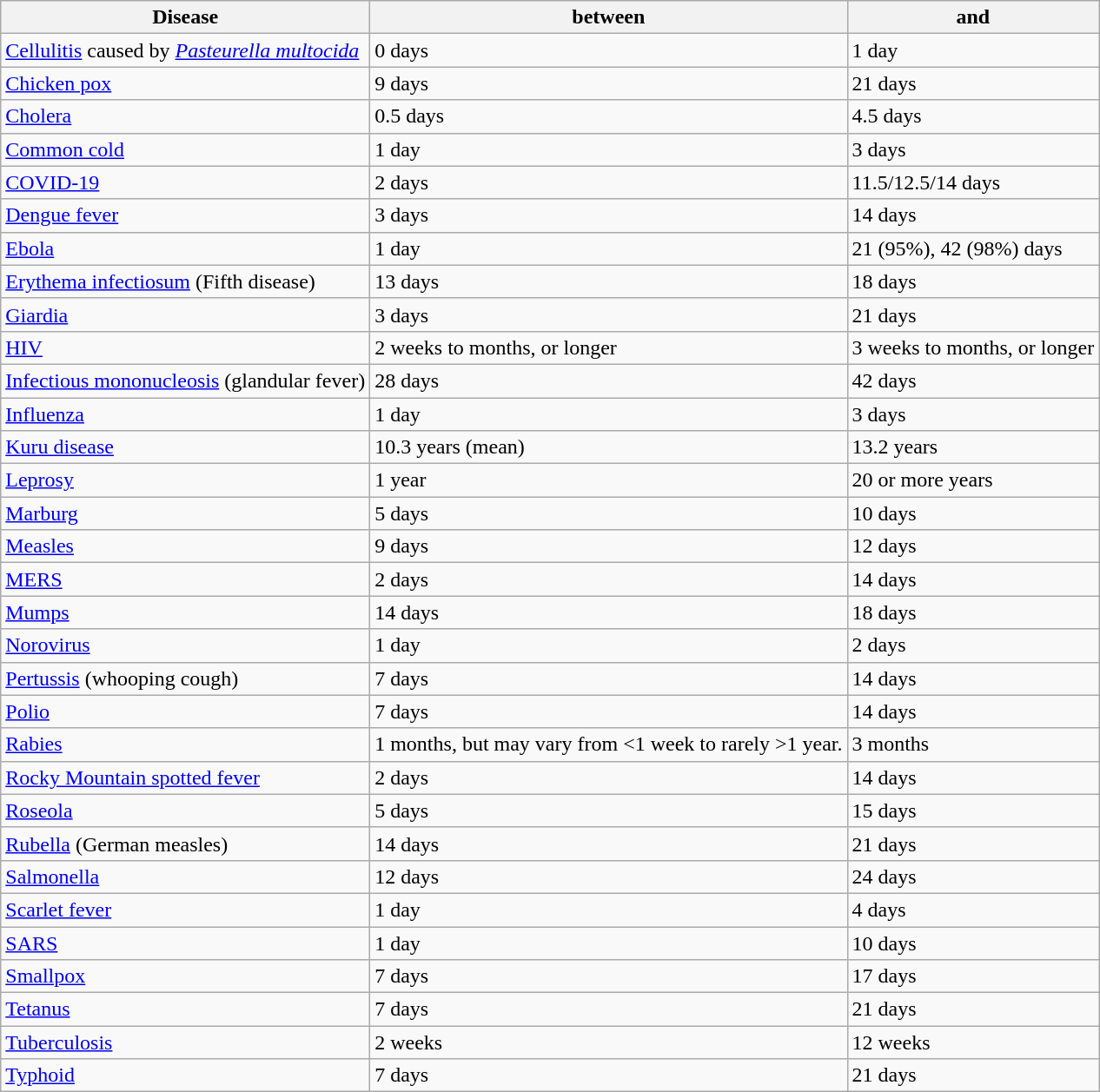<table class="wikitable sortable" title="Disease incubation periods">
<tr>
<th>Disease</th>
<th>between</th>
<th>and</th>
</tr>
<tr>
<td><a href='#'>Cellulitis</a> caused by <em><a href='#'>Pasteurella multocida</a></em></td>
<td>0 days</td>
<td>1 day</td>
</tr>
<tr>
<td><a href='#'>Chicken pox</a></td>
<td>9 days</td>
<td>21 days</td>
</tr>
<tr>
<td><a href='#'>Cholera</a></td>
<td>0.5 days</td>
<td>4.5 days</td>
</tr>
<tr>
<td><a href='#'>Common cold</a></td>
<td>1 day</td>
<td>3 days</td>
</tr>
<tr>
<td><a href='#'>COVID-19</a></td>
<td>2 days </td>
<td>11.5/12.5/14 days</td>
</tr>
<tr>
<td><a href='#'>Dengue fever</a></td>
<td>3 days</td>
<td>14 days</td>
</tr>
<tr>
<td><a href='#'>Ebola</a></td>
<td>1 day</td>
<td>21 (95%), 42 (98%) days</td>
</tr>
<tr>
<td><a href='#'>Erythema infectiosum</a> (Fifth disease)</td>
<td>13 days</td>
<td>18 days</td>
</tr>
<tr>
<td><a href='#'>Giardia</a></td>
<td>3 days</td>
<td>21 days</td>
</tr>
<tr>
<td><a href='#'>HIV</a></td>
<td data-sort-value="14">2 weeks to months, or longer</td>
<td data-sort-value="21">3 weeks to months, or longer</td>
</tr>
<tr>
<td><a href='#'>Infectious mononucleosis</a> (glandular fever)</td>
<td>28 days</td>
<td>42 days</td>
</tr>
<tr>
<td><a href='#'>Influenza</a></td>
<td>1 day</td>
<td>3 days</td>
</tr>
<tr>
<td><a href='#'>Kuru disease</a></td>
<td data-sort-value="3760">10.3 years (mean)</td>
<td data-sort-value="4820">13.2 years</td>
</tr>
<tr>
<td><a href='#'>Leprosy</a></td>
<td data-sort-value="365">1 year</td>
<td data-sort-value="7300">20 or more years</td>
</tr>
<tr>
<td><a href='#'>Marburg</a></td>
<td>5 days</td>
<td>10 days</td>
</tr>
<tr>
<td><a href='#'>Measles</a></td>
<td>9 days</td>
<td>12 days</td>
</tr>
<tr>
<td><a href='#'>MERS</a></td>
<td>2 days</td>
<td>14 days</td>
</tr>
<tr>
<td><a href='#'>Mumps</a></td>
<td>14 days</td>
<td>18 days</td>
</tr>
<tr>
<td><a href='#'>Norovirus</a></td>
<td>1 day</td>
<td>2 days</td>
</tr>
<tr>
<td><a href='#'>Pertussis</a> (whooping cough)</td>
<td>7 days</td>
<td>14 days</td>
</tr>
<tr>
<td><a href='#'>Polio</a></td>
<td>7 days</td>
<td>14 days</td>
</tr>
<tr>
<td><a href='#'>Rabies</a></td>
<td>1 months, but may vary from <1 week to rarely >1 year.</td>
<td>3 months</td>
</tr>
<tr>
<td><a href='#'>Rocky Mountain spotted fever</a></td>
<td>2 days</td>
<td>14 days</td>
</tr>
<tr>
<td><a href='#'>Roseola</a></td>
<td>5 days</td>
<td>15 days</td>
</tr>
<tr>
<td><a href='#'>Rubella</a> (German measles)</td>
<td>14 days</td>
<td>21 days</td>
</tr>
<tr>
<td><a href='#'>Salmonella</a></td>
<td>12 days</td>
<td>24 days</td>
</tr>
<tr>
<td><a href='#'>Scarlet fever</a></td>
<td>1 day</td>
<td>4 days</td>
</tr>
<tr>
<td><a href='#'>SARS</a></td>
<td>1 day</td>
<td>10 days</td>
</tr>
<tr>
<td><a href='#'>Smallpox</a></td>
<td>7 days</td>
<td>17 days</td>
</tr>
<tr>
<td><a href='#'>Tetanus</a></td>
<td>7 days</td>
<td>21 days</td>
</tr>
<tr>
<td><a href='#'>Tuberculosis</a></td>
<td data-sort-value="14">2 weeks</td>
<td data-sort-value="84">12 weeks</td>
</tr>
<tr>
<td><a href='#'>Typhoid</a></td>
<td>7 days</td>
<td>21 days</td>
</tr>
</table>
